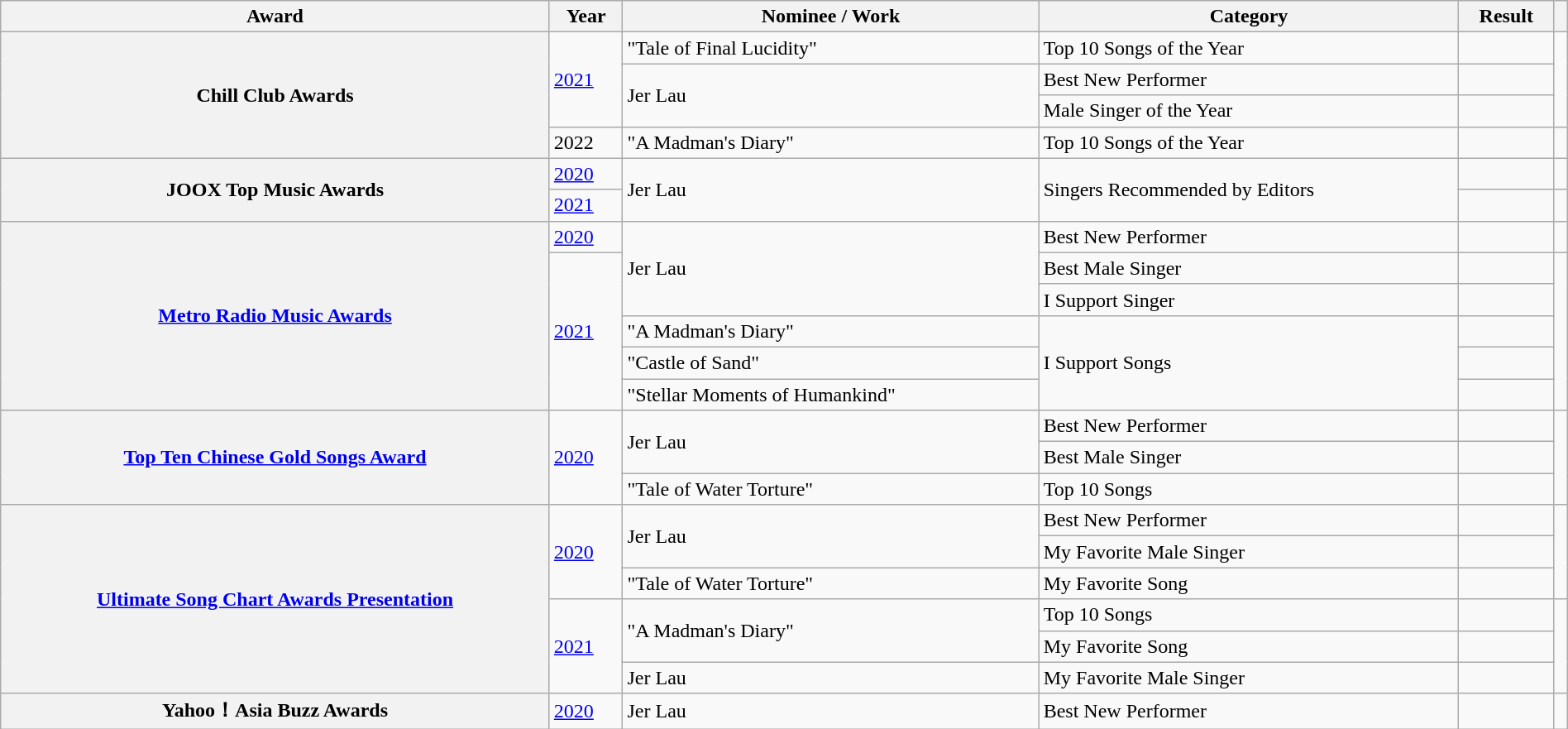<table class="wikitable plainrowheaders" style="width: 100%;">
<tr>
<th scope="col">Award</th>
<th scope="col">Year</th>
<th scope="col">Nominee / Work</th>
<th scope="col">Category</th>
<th scope="col">Result</th>
<th scope="col" class="unsortable"></th>
</tr>
<tr>
<th rowspan="4" scope="row">Chill Club Awards</th>
<td rowspan="3"><a href='#'>2021</a></td>
<td>"Tale of Final Lucidity"</td>
<td>Top 10 Songs of the Year</td>
<td></td>
<td rowspan="3"></td>
</tr>
<tr>
<td rowspan="2">Jer Lau</td>
<td>Best New Performer</td>
<td></td>
</tr>
<tr>
<td>Male Singer of the Year</td>
<td></td>
</tr>
<tr>
<td>2022</td>
<td>"A Madman's Diary"</td>
<td>Top 10 Songs of the Year</td>
<td></td>
<td></td>
</tr>
<tr>
<th scope="row" rowspan="2">JOOX Top Music Awards</th>
<td><a href='#'>2020</a></td>
<td rowspan="2">Jer Lau</td>
<td rowspan="2">Singers Recommended by Editors</td>
<td></td>
<td></td>
</tr>
<tr>
<td><a href='#'>2021</a></td>
<td></td>
<td></td>
</tr>
<tr>
<th scope="row" rowspan="6"><a href='#'>Metro Radio Music Awards</a></th>
<td><a href='#'>2020</a></td>
<td rowspan="3">Jer Lau</td>
<td>Best New Performer</td>
<td></td>
<td></td>
</tr>
<tr>
<td rowspan="5"><a href='#'>2021</a></td>
<td>Best Male Singer</td>
<td></td>
<td rowspan="5"></td>
</tr>
<tr>
<td>I Support Singer</td>
<td></td>
</tr>
<tr>
<td>"A Madman's Diary"</td>
<td rowspan="3">I Support Songs</td>
<td></td>
</tr>
<tr>
<td>"Castle of Sand"</td>
<td></td>
</tr>
<tr>
<td>"Stellar Moments of Humankind"</td>
<td></td>
</tr>
<tr>
<th scope="row" rowspan="3"><a href='#'>Top Ten Chinese Gold Songs Award</a></th>
<td rowspan="3"><a href='#'>2020</a></td>
<td rowspan="2">Jer Lau</td>
<td>Best New Performer</td>
<td></td>
<td rowspan="3"></td>
</tr>
<tr>
<td>Best Male Singer</td>
<td></td>
</tr>
<tr>
<td>"Tale of Water Torture"</td>
<td>Top 10 Songs</td>
<td></td>
</tr>
<tr>
<th scope="row" rowspan="6"><a href='#'>Ultimate Song Chart Awards Presentation</a></th>
<td rowspan="3"><a href='#'>2020</a></td>
<td rowspan="2">Jer Lau</td>
<td>Best New Performer</td>
<td></td>
<td rowspan="3"></td>
</tr>
<tr>
<td>My Favorite Male Singer</td>
<td></td>
</tr>
<tr>
<td>"Tale of Water Torture"</td>
<td>My Favorite Song</td>
<td></td>
</tr>
<tr>
<td rowspan="3"><a href='#'>2021</a></td>
<td rowspan="2">"A Madman's Diary"</td>
<td>Top 10 Songs</td>
<td></td>
<td rowspan="3"></td>
</tr>
<tr>
<td>My Favorite Song</td>
<td></td>
</tr>
<tr>
<td>Jer Lau</td>
<td>My Favorite Male Singer</td>
<td></td>
</tr>
<tr>
<th scope="row">Yahoo！Asia Buzz Awards</th>
<td><a href='#'>2020</a></td>
<td>Jer Lau</td>
<td>Best New Performer</td>
<td></td>
<td></td>
</tr>
</table>
